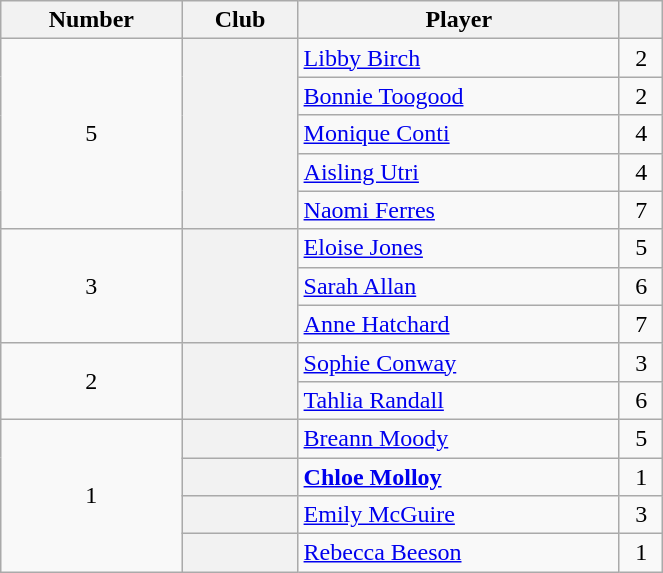<table class="wikitable plainrowheaders" style="text-align:center; width:35%">
<tr>
<th>Number</th>
<th>Club</th>
<th>Player</th>
<th></th>
</tr>
<tr>
<td rowspan=5>5</td>
<th scope=row rowspan=5></th>
<td align=left><a href='#'>Libby Birch</a></td>
<td>2</td>
</tr>
<tr>
<td align=left><a href='#'>Bonnie Toogood</a></td>
<td>2</td>
</tr>
<tr>
<td align=left><a href='#'>Monique Conti</a></td>
<td>4</td>
</tr>
<tr>
<td align=left><a href='#'>Aisling Utri</a></td>
<td>4</td>
</tr>
<tr>
<td align=left><a href='#'>Naomi Ferres</a></td>
<td>7</td>
</tr>
<tr>
<td rowspan=3>3</td>
<th scope=row rowspan=3></th>
<td align=left><a href='#'>Eloise Jones</a></td>
<td>5</td>
</tr>
<tr>
<td align=left><a href='#'>Sarah Allan</a></td>
<td>6</td>
</tr>
<tr>
<td align=left><a href='#'>Anne Hatchard</a></td>
<td>7</td>
</tr>
<tr>
<td rowspan=2>2</td>
<th scope=row rowspan=2></th>
<td align=left><a href='#'>Sophie Conway</a></td>
<td>3</td>
</tr>
<tr>
<td align=left><a href='#'>Tahlia Randall</a></td>
<td>6</td>
</tr>
<tr>
<td rowspan=4>1</td>
<th scope=row></th>
<td align=left><a href='#'>Breann Moody</a></td>
<td>5</td>
</tr>
<tr>
<th scope=row></th>
<td align=left><strong><a href='#'>Chloe Molloy</a></strong></td>
<td>1</td>
</tr>
<tr>
<th scope=row></th>
<td align=left><a href='#'>Emily McGuire</a></td>
<td>3</td>
</tr>
<tr>
<th scope=row></th>
<td align=left><a href='#'>Rebecca Beeson</a></td>
<td>1</td>
</tr>
</table>
